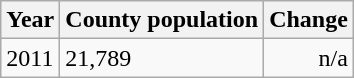<table class="wikitable">
<tr>
<th>Year</th>
<th>County population</th>
<th>Change</th>
</tr>
<tr>
<td>2011</td>
<td>21,789</td>
<td align="right">n/a</td>
</tr>
</table>
